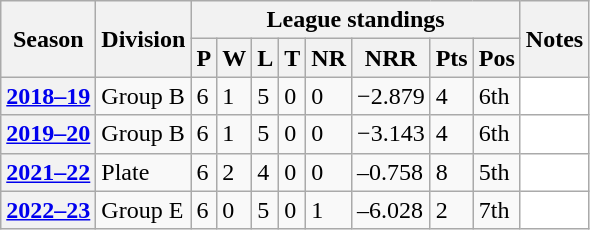<table class="wikitable sortable">
<tr>
<th scope="col" rowspan="2">Season</th>
<th scope="col" rowspan="2">Division</th>
<th scope="col" colspan="8">League standings</th>
<th scope="col" rowspan="2">Notes</th>
</tr>
<tr>
<th scope="col">P</th>
<th scope="col">W</th>
<th scope="col">L</th>
<th scope="col">T</th>
<th scope="col">NR</th>
<th scope="col">NRR</th>
<th scope="col">Pts</th>
<th scope="col">Pos</th>
</tr>
<tr>
<th scope="row"><a href='#'>2018–19</a></th>
<td>Group B</td>
<td>6</td>
<td>1</td>
<td>5</td>
<td>0</td>
<td>0</td>
<td>−2.879</td>
<td>4</td>
<td>6th</td>
<td style="background: white;"></td>
</tr>
<tr>
<th scope="row"><a href='#'>2019–20</a></th>
<td>Group B</td>
<td>6</td>
<td>1</td>
<td>5</td>
<td>0</td>
<td>0</td>
<td>−3.143</td>
<td>4</td>
<td>6th</td>
<td style="background: white;"></td>
</tr>
<tr>
<th scope="row"><a href='#'>2021–22</a></th>
<td>Plate</td>
<td>6</td>
<td>2</td>
<td>4</td>
<td>0</td>
<td>0</td>
<td>–0.758</td>
<td>8</td>
<td>5th</td>
<td style="background: white;"></td>
</tr>
<tr>
<th scope="row"><a href='#'>2022–23</a></th>
<td>Group E</td>
<td>6</td>
<td>0</td>
<td>5</td>
<td>0</td>
<td>1</td>
<td>–6.028</td>
<td>2</td>
<td>7th</td>
<td style="background: white;"></td>
</tr>
</table>
